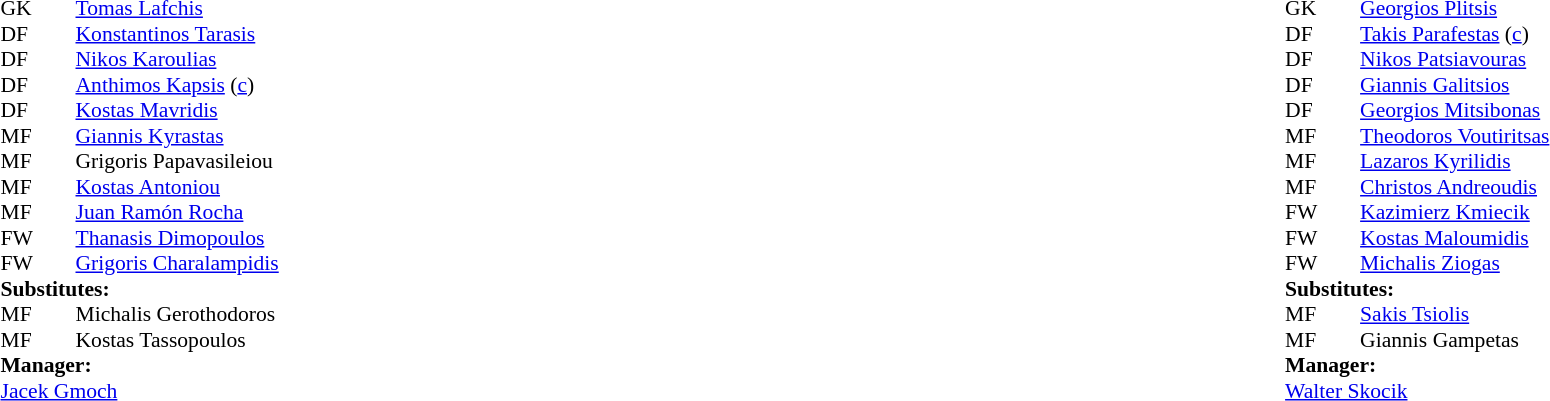<table width="100%">
<tr>
<td valign="top" width="50%"><br><table style="font-size: 90%" cellspacing="0" cellpadding="0">
<tr>
<th width="25"></th>
<th width="25"></th>
</tr>
<tr>
<td>GK</td>
<td></td>
<td> <a href='#'>Tomas Lafchis</a></td>
</tr>
<tr>
<td>DF</td>
<td></td>
<td> <a href='#'>Konstantinos Tarasis</a></td>
</tr>
<tr>
<td>DF</td>
<td></td>
<td> <a href='#'>Nikos Karoulias</a></td>
</tr>
<tr>
<td>DF</td>
<td></td>
<td> <a href='#'>Anthimos Kapsis</a> (<a href='#'>c</a>)</td>
</tr>
<tr>
<td>DF</td>
<td></td>
<td> <a href='#'>Kostas Mavridis</a></td>
</tr>
<tr>
<td>MF</td>
<td></td>
<td> <a href='#'>Giannis Kyrastas</a></td>
</tr>
<tr>
<td>MF</td>
<td></td>
<td> Grigoris Papavasileiou</td>
</tr>
<tr>
<td>MF</td>
<td></td>
<td> <a href='#'>Kostas Antoniou</a></td>
</tr>
<tr>
<td>MF</td>
<td></td>
<td> <a href='#'>Juan Ramón Rocha</a></td>
</tr>
<tr>
<td>FW</td>
<td></td>
<td> <a href='#'>Thanasis Dimopoulos</a></td>
<td></td>
</tr>
<tr>
<td>FW</td>
<td></td>
<td> <a href='#'>Grigoris Charalampidis</a></td>
<td></td>
</tr>
<tr>
<td colspan=4><strong>Substitutes:</strong></td>
</tr>
<tr>
<td>MF</td>
<td></td>
<td> Michalis Gerothodoros</td>
<td></td>
</tr>
<tr>
<td>MF</td>
<td></td>
<td> Kostas Tassopoulos</td>
<td></td>
</tr>
<tr>
<td colspan=4><strong>Manager:</strong></td>
</tr>
<tr>
<td colspan="4"> <a href='#'>Jacek Gmoch</a></td>
</tr>
</table>
</td>
<td valign="top" width="50%"><br><table style="font-size: 90%" cellspacing="0" cellpadding="0" align="center">
<tr>
<th width="25"></th>
<th width="25"></th>
</tr>
<tr>
<td>GK</td>
<td></td>
<td> <a href='#'>Georgios Plitsis</a></td>
</tr>
<tr>
<td>DF</td>
<td></td>
<td> <a href='#'>Takis Parafestas</a> (<a href='#'>c</a>)</td>
</tr>
<tr>
<td>DF</td>
<td></td>
<td> <a href='#'>Nikos Patsiavouras</a></td>
</tr>
<tr>
<td>DF</td>
<td></td>
<td> <a href='#'>Giannis Galitsios</a></td>
</tr>
<tr>
<td>DF</td>
<td></td>
<td> <a href='#'>Georgios Mitsibonas</a></td>
</tr>
<tr>
<td>MF</td>
<td></td>
<td> <a href='#'>Theodoros Voutiritsas</a></td>
</tr>
<tr>
<td>MF</td>
<td></td>
<td> <a href='#'>Lazaros Kyrilidis</a></td>
<td></td>
</tr>
<tr>
<td>MF</td>
<td></td>
<td> <a href='#'>Christos Andreoudis</a></td>
</tr>
<tr>
<td>FW</td>
<td></td>
<td> <a href='#'>Kazimierz Kmiecik</a></td>
<td></td>
</tr>
<tr>
<td>FW</td>
<td></td>
<td> <a href='#'>Kostas Maloumidis</a></td>
</tr>
<tr>
<td>FW</td>
<td></td>
<td> <a href='#'>Michalis Ziogas</a></td>
</tr>
<tr>
<td colspan=4><strong>Substitutes:</strong></td>
</tr>
<tr>
<td>MF</td>
<td></td>
<td> <a href='#'>Sakis Tsiolis</a></td>
<td></td>
</tr>
<tr>
<td>MF</td>
<td></td>
<td> Giannis Gampetas</td>
<td></td>
</tr>
<tr>
<td colspan=4><strong>Manager:</strong></td>
</tr>
<tr>
<td colspan="4"> <a href='#'>Walter Skocik</a></td>
</tr>
</table>
</td>
</tr>
</table>
